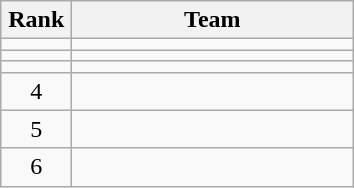<table class="wikitable" style="text-align:center;">
<tr>
<th width=40>Rank</th>
<th width=180>Team</th>
</tr>
<tr>
<td></td>
<td align=left></td>
</tr>
<tr>
<td></td>
<td align=left></td>
</tr>
<tr>
<td></td>
<td align=left></td>
</tr>
<tr>
<td>4</td>
<td align=left></td>
</tr>
<tr>
<td>5</td>
<td align=left></td>
</tr>
<tr>
<td>6</td>
<td align=left></td>
</tr>
</table>
